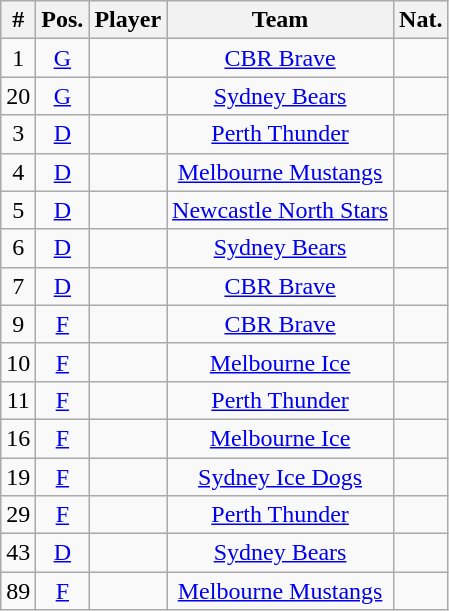<table class="wikitable sortable" style="text-align:center">
<tr>
<th>#</th>
<th>Pos.</th>
<th>Player</th>
<th>Team</th>
<th>Nat.</th>
</tr>
<tr>
<td>1</td>
<td><a href='#'>G</a></td>
<td></td>
<td><a href='#'>CBR Brave</a></td>
<td></td>
</tr>
<tr>
<td>20</td>
<td><a href='#'>G</a></td>
<td></td>
<td><a href='#'>Sydney Bears</a></td>
<td></td>
</tr>
<tr>
<td>3</td>
<td><a href='#'>D</a></td>
<td></td>
<td><a href='#'>Perth Thunder</a></td>
<td></td>
</tr>
<tr>
<td>4</td>
<td><a href='#'>D</a></td>
<td></td>
<td><a href='#'>Melbourne Mustangs</a></td>
<td></td>
</tr>
<tr>
<td>5</td>
<td><a href='#'>D</a></td>
<td></td>
<td><a href='#'>Newcastle North Stars</a></td>
<td></td>
</tr>
<tr>
<td>6</td>
<td><a href='#'>D</a></td>
<td></td>
<td><a href='#'>Sydney Bears</a></td>
<td></td>
</tr>
<tr>
<td>7</td>
<td><a href='#'>D</a></td>
<td></td>
<td><a href='#'>CBR Brave</a></td>
<td></td>
</tr>
<tr>
<td>9</td>
<td><a href='#'>F</a></td>
<td></td>
<td><a href='#'>CBR Brave</a></td>
<td></td>
</tr>
<tr>
<td>10</td>
<td><a href='#'>F</a></td>
<td></td>
<td><a href='#'>Melbourne Ice</a></td>
<td></td>
</tr>
<tr>
<td>11</td>
<td><a href='#'>F</a></td>
<td></td>
<td><a href='#'>Perth Thunder</a></td>
<td></td>
</tr>
<tr>
<td>16</td>
<td><a href='#'>F</a></td>
<td></td>
<td><a href='#'>Melbourne Ice</a></td>
<td></td>
</tr>
<tr>
<td>19</td>
<td><a href='#'>F</a></td>
<td></td>
<td><a href='#'>Sydney Ice Dogs</a></td>
<td></td>
</tr>
<tr>
<td>29</td>
<td><a href='#'>F</a></td>
<td></td>
<td><a href='#'>Perth Thunder</a></td>
<td></td>
</tr>
<tr>
<td>43</td>
<td><a href='#'>D</a></td>
<td></td>
<td><a href='#'>Sydney Bears</a></td>
<td></td>
</tr>
<tr>
<td>89</td>
<td><a href='#'>F</a></td>
<td></td>
<td><a href='#'>Melbourne Mustangs</a></td>
<td></td>
</tr>
</table>
